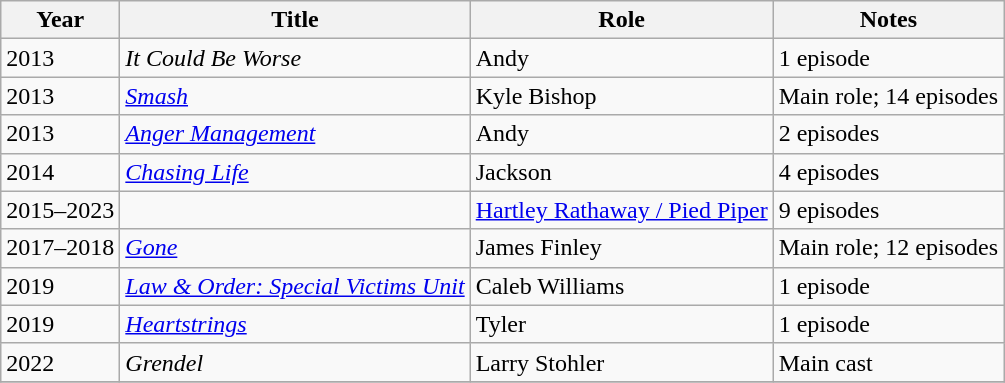<table class="wikitable sortable">
<tr>
<th>Year</th>
<th>Title</th>
<th>Role</th>
<th class="unsortable">Notes</th>
</tr>
<tr>
<td>2013</td>
<td><em>It Could Be Worse</em></td>
<td>Andy</td>
<td>1 episode</td>
</tr>
<tr>
<td>2013</td>
<td><em><a href='#'>Smash</a></em></td>
<td>Kyle Bishop</td>
<td>Main role; 14 episodes</td>
</tr>
<tr>
<td>2013</td>
<td><em><a href='#'>Anger Management</a></em></td>
<td>Andy</td>
<td>2 episodes</td>
</tr>
<tr>
<td>2014</td>
<td><em><a href='#'>Chasing Life</a></em></td>
<td>Jackson</td>
<td>4 episodes</td>
</tr>
<tr>
<td>2015–2023</td>
<td><em></em></td>
<td><a href='#'>Hartley Rathaway / Pied Piper</a></td>
<td>9 episodes</td>
</tr>
<tr>
<td>2017–2018</td>
<td><em><a href='#'>Gone</a></em></td>
<td>James Finley</td>
<td>Main role; 12 episodes</td>
</tr>
<tr>
<td>2019</td>
<td><em><a href='#'>Law & Order: Special Victims Unit</a></em></td>
<td>Caleb Williams</td>
<td>1 episode</td>
</tr>
<tr>
<td>2019</td>
<td><a href='#'><em>Heartstrings</em></a></td>
<td>Tyler</td>
<td>1 episode</td>
</tr>
<tr>
<td>2022</td>
<td><em>Grendel</em></td>
<td>Larry Stohler</td>
<td>Main cast</td>
</tr>
<tr>
</tr>
</table>
